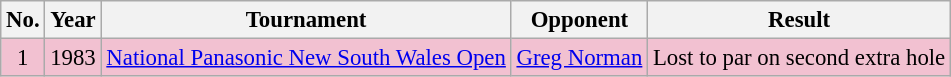<table class="wikitable" style="font-size:95%;">
<tr>
<th>No.</th>
<th>Year</th>
<th>Tournament</th>
<th>Opponent</th>
<th>Result</th>
</tr>
<tr style="background:#F2C1D1;">
<td align=center>1</td>
<td>1983</td>
<td><a href='#'>National Panasonic New South Wales Open</a></td>
<td> <a href='#'>Greg Norman</a></td>
<td>Lost to par on second extra hole</td>
</tr>
</table>
